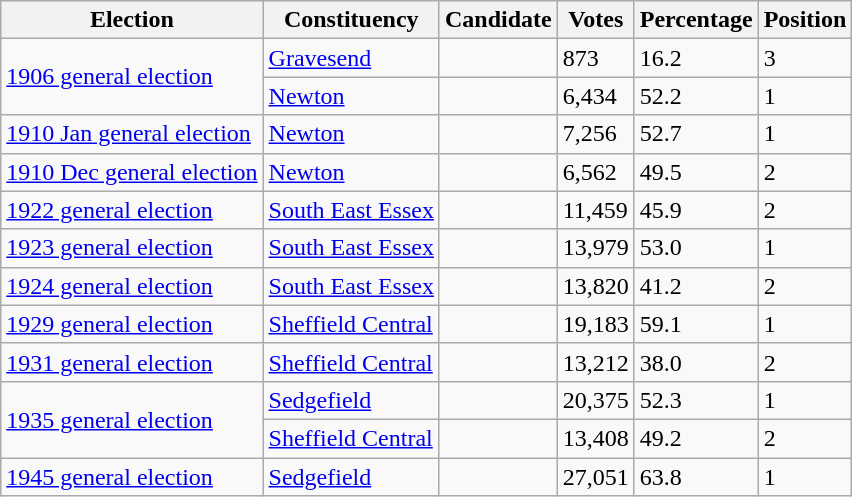<table class="wikitable sortable">
<tr>
<th>Election</th>
<th>Constituency</th>
<th>Candidate</th>
<th>Votes</th>
<th>Percentage</th>
<th>Position</th>
</tr>
<tr>
<td rowspan=2><a href='#'>1906 general election</a></td>
<td><a href='#'>Gravesend</a></td>
<td></td>
<td>873</td>
<td>16.2</td>
<td>3</td>
</tr>
<tr>
<td><a href='#'>Newton</a></td>
<td></td>
<td>6,434</td>
<td>52.2</td>
<td>1</td>
</tr>
<tr>
<td><a href='#'>1910 Jan general election</a></td>
<td><a href='#'>Newton</a></td>
<td></td>
<td>7,256</td>
<td>52.7</td>
<td>1</td>
</tr>
<tr>
<td><a href='#'>1910 Dec general election</a></td>
<td><a href='#'>Newton</a></td>
<td></td>
<td>6,562</td>
<td>49.5</td>
<td>2</td>
</tr>
<tr>
<td><a href='#'>1922 general election</a></td>
<td><a href='#'>South East Essex</a></td>
<td></td>
<td>11,459</td>
<td>45.9</td>
<td>2</td>
</tr>
<tr>
<td><a href='#'>1923 general election</a></td>
<td><a href='#'>South East Essex</a></td>
<td></td>
<td>13,979</td>
<td>53.0</td>
<td>1</td>
</tr>
<tr>
<td><a href='#'>1924 general election</a></td>
<td><a href='#'>South East Essex</a></td>
<td></td>
<td>13,820</td>
<td>41.2</td>
<td>2</td>
</tr>
<tr>
<td><a href='#'>1929 general election</a></td>
<td><a href='#'>Sheffield Central</a></td>
<td></td>
<td>19,183</td>
<td>59.1</td>
<td>1</td>
</tr>
<tr>
<td><a href='#'>1931 general election</a></td>
<td><a href='#'>Sheffield Central</a></td>
<td></td>
<td>13,212</td>
<td>38.0</td>
<td>2</td>
</tr>
<tr>
<td rowspan=2><a href='#'>1935 general election</a></td>
<td><a href='#'>Sedgefield</a></td>
<td></td>
<td>20,375</td>
<td>52.3</td>
<td>1</td>
</tr>
<tr>
<td><a href='#'>Sheffield Central</a></td>
<td></td>
<td>13,408</td>
<td>49.2</td>
<td>2</td>
</tr>
<tr>
<td><a href='#'>1945 general election</a></td>
<td><a href='#'>Sedgefield</a></td>
<td></td>
<td>27,051</td>
<td>63.8</td>
<td>1</td>
</tr>
</table>
